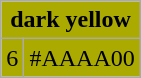<table class="wikitable" style="float:right;">
<tr>
<th style="color:black; background:#aa0;" colspan="2">dark yellow</th>
</tr>
<tr style="color:black; background:#aa0;">
<td>6</td>
<td>#AAAA00</td>
</tr>
</table>
